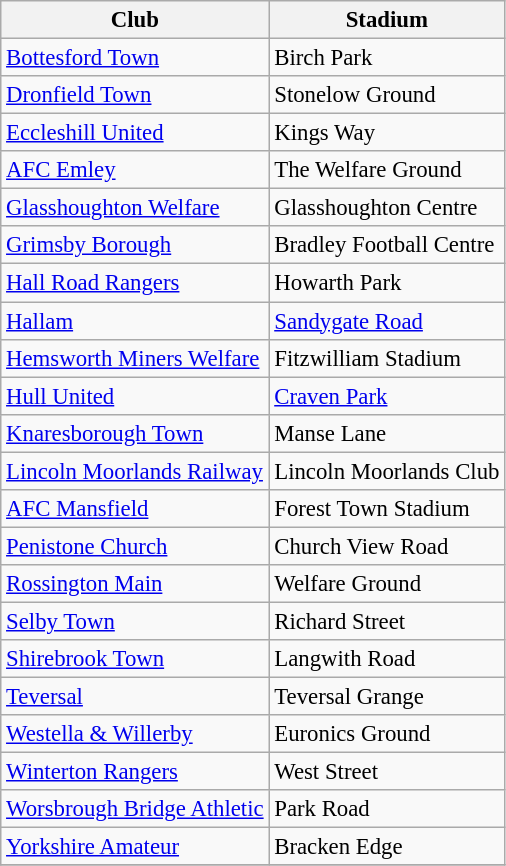<table class="wikitable sortable" style="font-size:95%">
<tr>
<th>Club</th>
<th>Stadium</th>
</tr>
<tr>
<td><a href='#'>Bottesford Town</a></td>
<td>Birch Park</td>
</tr>
<tr>
<td><a href='#'>Dronfield Town</a></td>
<td>Stonelow Ground</td>
</tr>
<tr>
<td><a href='#'>Eccleshill United</a></td>
<td>Kings Way</td>
</tr>
<tr>
<td><a href='#'>AFC Emley</a></td>
<td>The Welfare Ground</td>
</tr>
<tr>
<td><a href='#'>Glasshoughton Welfare</a></td>
<td>Glasshoughton Centre</td>
</tr>
<tr>
<td><a href='#'>Grimsby Borough</a></td>
<td>Bradley Football Centre</td>
</tr>
<tr>
<td><a href='#'>Hall Road Rangers</a></td>
<td>Howarth Park</td>
</tr>
<tr>
<td><a href='#'>Hallam</a></td>
<td><a href='#'>Sandygate Road</a></td>
</tr>
<tr>
<td><a href='#'>Hemsworth Miners Welfare</a></td>
<td>Fitzwilliam Stadium</td>
</tr>
<tr>
<td><a href='#'>Hull United</a></td>
<td><a href='#'>Craven Park</a></td>
</tr>
<tr>
<td><a href='#'>Knaresborough Town</a></td>
<td>Manse Lane</td>
</tr>
<tr>
<td><a href='#'>Lincoln Moorlands Railway</a></td>
<td>Lincoln Moorlands Club</td>
</tr>
<tr>
<td><a href='#'>AFC Mansfield</a></td>
<td>Forest Town Stadium</td>
</tr>
<tr>
<td><a href='#'>Penistone Church</a></td>
<td>Church View Road</td>
</tr>
<tr>
<td><a href='#'>Rossington Main</a></td>
<td>Welfare Ground</td>
</tr>
<tr>
<td><a href='#'>Selby Town</a></td>
<td>Richard Street</td>
</tr>
<tr>
<td><a href='#'>Shirebrook Town</a></td>
<td>Langwith Road</td>
</tr>
<tr>
<td><a href='#'>Teversal</a></td>
<td>Teversal Grange</td>
</tr>
<tr>
<td><a href='#'>Westella & Willerby</a></td>
<td>Euronics Ground</td>
</tr>
<tr>
<td><a href='#'>Winterton Rangers</a></td>
<td>West Street</td>
</tr>
<tr>
<td><a href='#'>Worsbrough Bridge Athletic</a></td>
<td>Park Road</td>
</tr>
<tr>
<td><a href='#'>Yorkshire Amateur</a></td>
<td>Bracken Edge</td>
</tr>
<tr>
</tr>
</table>
